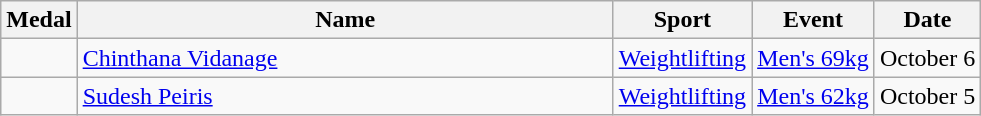<table class="wikitable sortable">
<tr>
<th>Medal</th>
<th width=350px>Name</th>
<th>Sport</th>
<th>Event</th>
<th>Date</th>
</tr>
<tr>
<td></td>
<td><a href='#'>Chinthana Vidanage</a></td>
<td><a href='#'>Weightlifting</a></td>
<td><a href='#'>Men's 69kg</a></td>
<td>October 6</td>
</tr>
<tr>
<td></td>
<td><a href='#'>Sudesh Peiris</a></td>
<td><a href='#'>Weightlifting</a></td>
<td><a href='#'>Men's 62kg</a></td>
<td>October 5</td>
</tr>
</table>
